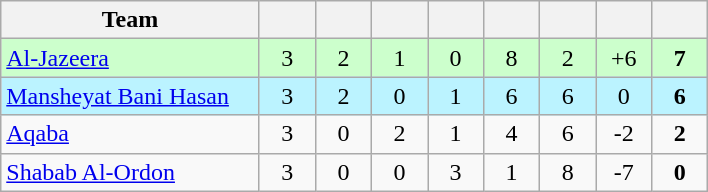<table class="wikitable" style="text-align: center;">
<tr>
<th width="165">Team</th>
<th width="30"></th>
<th width="30"></th>
<th width="30"></th>
<th width="30"></th>
<th width="30"></th>
<th width="30"></th>
<th width="30"></th>
<th width="30"></th>
</tr>
<tr bgcolor="#ccffcc">
<td align="left"><a href='#'>Al-Jazeera</a></td>
<td>3</td>
<td>2</td>
<td>1</td>
<td>0</td>
<td>8</td>
<td>2</td>
<td>+6</td>
<td><strong>7</strong></td>
</tr>
<tr bgcolor="#bbf3ff">
<td align="left"><a href='#'>Mansheyat Bani Hasan</a></td>
<td>3</td>
<td>2</td>
<td>0</td>
<td>1</td>
<td>6</td>
<td>6</td>
<td>0</td>
<td><strong>6</strong></td>
</tr>
<tr>
<td align="left"><a href='#'>Aqaba</a></td>
<td>3</td>
<td>0</td>
<td>2</td>
<td>1</td>
<td>4</td>
<td>6</td>
<td>-2</td>
<td><strong>2</strong></td>
</tr>
<tr>
<td align="left"><a href='#'>Shabab Al-Ordon</a></td>
<td>3</td>
<td>0</td>
<td>0</td>
<td>3</td>
<td>1</td>
<td>8</td>
<td>-7</td>
<td><strong>0</strong></td>
</tr>
</table>
